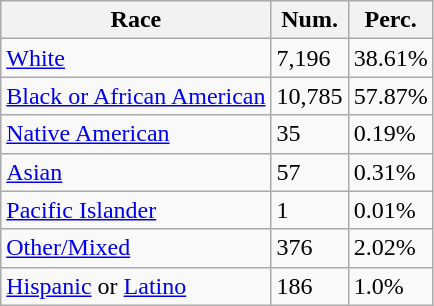<table class="wikitable">
<tr>
<th>Race</th>
<th>Num.</th>
<th>Perc.</th>
</tr>
<tr>
<td><a href='#'>White</a></td>
<td>7,196</td>
<td>38.61%</td>
</tr>
<tr>
<td><a href='#'>Black or African American</a></td>
<td>10,785</td>
<td>57.87%</td>
</tr>
<tr>
<td><a href='#'>Native American</a></td>
<td>35</td>
<td>0.19%</td>
</tr>
<tr>
<td><a href='#'>Asian</a></td>
<td>57</td>
<td>0.31%</td>
</tr>
<tr>
<td><a href='#'>Pacific Islander</a></td>
<td>1</td>
<td>0.01%</td>
</tr>
<tr>
<td><a href='#'>Other/Mixed</a></td>
<td>376</td>
<td>2.02%</td>
</tr>
<tr>
<td><a href='#'>Hispanic</a> or <a href='#'>Latino</a></td>
<td>186</td>
<td>1.0%</td>
</tr>
</table>
